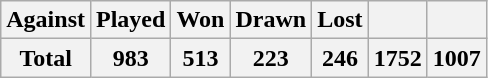<table class="wikitable" style="text-align: center; font-size: 100%;">
<tr>
<th>Against</th>
<th>Played</th>
<th>Won</th>
<th>Drawn</th>
<th>Lost</th>
<th></th>
<th></th>
</tr>
<tr>
<th>Total</th>
<th>983</th>
<th>513</th>
<th>223</th>
<th>246</th>
<th>1752</th>
<th>1007</th>
</tr>
</table>
